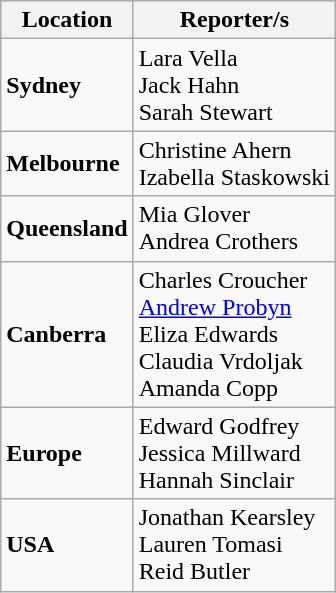<table class="wikitable sortable">
<tr>
<th>Location</th>
<th>Reporter/s</th>
</tr>
<tr>
<td><strong>Sydney</strong></td>
<td>Lara Vella<br>Jack Hahn<br>Sarah Stewart</td>
</tr>
<tr>
<td><strong>Melbourne</strong></td>
<td>Christine Ahern<br>Izabella Staskowski</td>
</tr>
<tr>
<td><strong>Queensland</strong></td>
<td>Mia Glover<br>Andrea Crothers</td>
</tr>
<tr>
<td><strong>Canberra</strong></td>
<td>Charles Croucher<br><a href='#'>Andrew Probyn</a><br>Eliza Edwards<br>Claudia Vrdoljak<br>Amanda Copp</td>
</tr>
<tr>
<td><strong>Europe</strong></td>
<td>Edward Godfrey<br>Jessica Millward<br>Hannah Sinclair</td>
</tr>
<tr>
<td><strong>USA</strong></td>
<td>Jonathan Kearsley<br>Lauren Tomasi<br>Reid Butler</td>
</tr>
</table>
